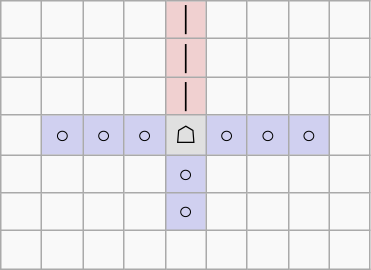<table border="1" class="wikitable">
<tr align=center>
<td width="20"> </td>
<td width="20"> </td>
<td width="20"> </td>
<td width="20"> </td>
<td width="20" style="background:#f0d0d0;">│</td>
<td width="20"> </td>
<td width="20"> </td>
<td width="20"> </td>
<td width="20"> </td>
</tr>
<tr align=center>
<td> </td>
<td> </td>
<td> </td>
<td> </td>
<td style="background:#f0d0d0;">│</td>
<td> </td>
<td> </td>
<td> </td>
<td> </td>
</tr>
<tr align=center>
<td> </td>
<td> </td>
<td> </td>
<td> </td>
<td style="background:#f0d0d0;">│</td>
<td> </td>
<td> </td>
<td> </td>
<td> </td>
</tr>
<tr align=center>
<td> </td>
<td style="background:#d0d0f0;">○</td>
<td style="background:#d0d0f0;">○</td>
<td style="background:#d0d0f0;">○</td>
<td style="background:#e0e0e0;">☖</td>
<td style="background:#d0d0f0;">○</td>
<td style="background:#d0d0f0;">○</td>
<td style="background:#d0d0f0;">○</td>
<td> </td>
</tr>
<tr align=center>
<td> </td>
<td> </td>
<td> </td>
<td> </td>
<td style="background:#d0d0f0;">○</td>
<td> </td>
<td> </td>
<td> </td>
<td> </td>
</tr>
<tr align=center>
<td> </td>
<td> </td>
<td> </td>
<td> </td>
<td style="background:#d0d0f0;">○</td>
<td> </td>
<td> </td>
<td> </td>
<td> </td>
</tr>
<tr align=center>
<td> </td>
<td> </td>
<td> </td>
<td> </td>
<td> </td>
<td> </td>
<td> </td>
<td> </td>
<td> </td>
</tr>
</table>
